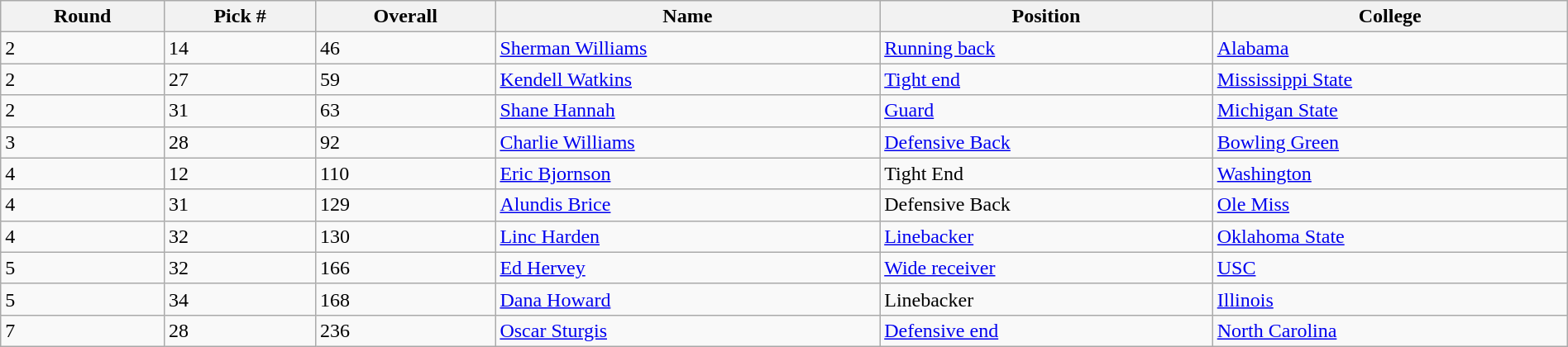<table class="wikitable sortable sortable" style="width: 100%">
<tr>
<th>Round</th>
<th>Pick #</th>
<th>Overall</th>
<th>Name</th>
<th>Position</th>
<th>College</th>
</tr>
<tr>
<td>2</td>
<td>14</td>
<td>46</td>
<td><a href='#'>Sherman Williams</a></td>
<td><a href='#'>Running back</a></td>
<td><a href='#'>Alabama</a></td>
</tr>
<tr>
<td>2</td>
<td>27</td>
<td>59</td>
<td><a href='#'>Kendell Watkins</a></td>
<td><a href='#'>Tight end</a></td>
<td><a href='#'>Mississippi State</a></td>
</tr>
<tr>
<td>2</td>
<td>31</td>
<td>63</td>
<td><a href='#'>Shane Hannah</a></td>
<td><a href='#'>Guard</a></td>
<td><a href='#'>Michigan State</a></td>
</tr>
<tr>
<td>3</td>
<td>28</td>
<td>92</td>
<td><a href='#'>Charlie Williams</a></td>
<td><a href='#'>Defensive Back</a></td>
<td><a href='#'>Bowling Green</a></td>
</tr>
<tr>
<td>4</td>
<td>12</td>
<td>110</td>
<td><a href='#'>Eric Bjornson</a></td>
<td>Tight End</td>
<td><a href='#'>Washington</a></td>
</tr>
<tr>
<td>4</td>
<td>31</td>
<td>129</td>
<td><a href='#'>Alundis Brice</a></td>
<td>Defensive Back</td>
<td><a href='#'>Ole Miss</a></td>
</tr>
<tr>
<td>4</td>
<td>32</td>
<td>130</td>
<td><a href='#'>Linc Harden</a></td>
<td><a href='#'>Linebacker</a></td>
<td><a href='#'>Oklahoma State</a></td>
</tr>
<tr>
<td>5</td>
<td>32</td>
<td>166</td>
<td><a href='#'>Ed Hervey</a></td>
<td><a href='#'>Wide receiver</a></td>
<td><a href='#'>USC</a></td>
</tr>
<tr>
<td>5</td>
<td>34</td>
<td>168</td>
<td><a href='#'>Dana Howard</a></td>
<td>Linebacker</td>
<td><a href='#'>Illinois</a></td>
</tr>
<tr>
<td>7</td>
<td>28</td>
<td>236</td>
<td><a href='#'>Oscar Sturgis</a></td>
<td><a href='#'>Defensive end</a></td>
<td><a href='#'>North Carolina</a></td>
</tr>
</table>
